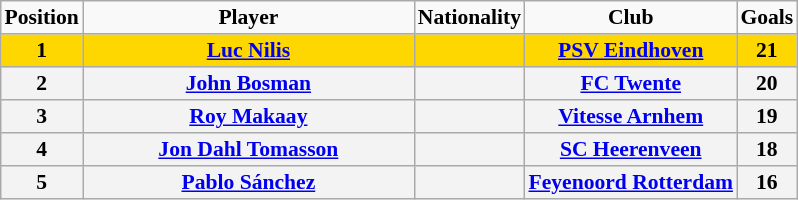<table border="2" cellpadding="2" cellspacing="0" style="margin: 0; background: #f9f9f9; border: 1px #aaa solid; border-collapse: collapse; font-size: 90%;">
<tr>
<th>Position</th>
<th style="width: 15em">Player</th>
<th>Nationality</th>
<th>Club</th>
<th>Goals</th>
</tr>
<tr>
<th bgcolor="gold">1</th>
<th bgcolor="gold"><a href='#'>Luc Nilis</a></th>
<th bgcolor="gold"></th>
<th bgcolor="gold"><a href='#'>PSV Eindhoven</a></th>
<th bgcolor="gold">21</th>
</tr>
<tr>
<th bgcolor="F3F3F3">2</th>
<th bgcolor="F3F3F3"><a href='#'>John Bosman</a></th>
<th bgcolor="F3F3F3"></th>
<th bgcolor="F3F3F3"><a href='#'>FC Twente</a></th>
<th bgcolor="F3F3F3">20</th>
</tr>
<tr>
<th bgcolor="F3F3F3">3</th>
<th bgcolor="F3F3F3"><a href='#'>Roy Makaay</a></th>
<th bgcolor="F3F3F3"></th>
<th bgcolor="F3F3F3"><a href='#'>Vitesse Arnhem</a></th>
<th bgcolor="F3F3F3">19</th>
</tr>
<tr>
<th bgcolor="F3F3F3">4</th>
<th bgcolor="F3F3F3"><a href='#'>Jon Dahl Tomasson</a></th>
<th bgcolor="F3F3F3"></th>
<th bgcolor="F3F3F3"><a href='#'>SC Heerenveen</a></th>
<th bgcolor="F3F3F3">18</th>
</tr>
<tr>
<th bgcolor="F3F3F3">5</th>
<th bgcolor="F3F3F3"><a href='#'>Pablo Sánchez</a></th>
<th bgcolor="F3F3F3"></th>
<th bgcolor="F3F3F3"><a href='#'>Feyenoord Rotterdam</a></th>
<th bgcolor="F3F3F3">16</th>
</tr>
</table>
